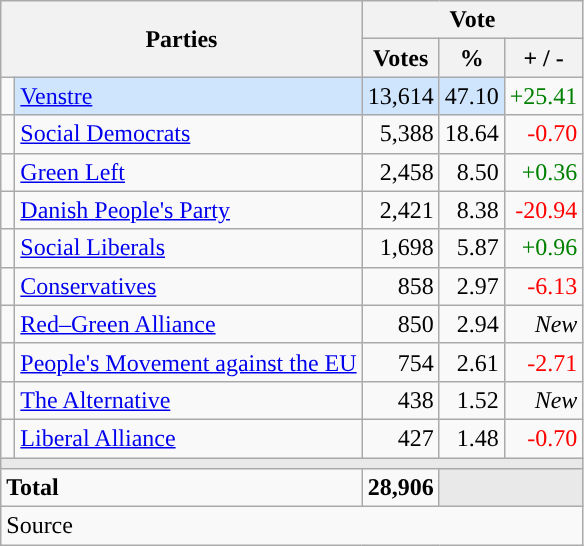<table class="wikitable" style="text-align:right;">
<tr>
<th style="text-align:centre;" rowspan="2" colspan="2" width="225">Parties</th>
<th colspan="3">Vote</th>
</tr>
<tr>
<th width="15">Votes</th>
<th width="15">%</th>
<th width="15">+ / -</th>
</tr>
<tr>
<td width="2" style="color:inherit;background:"></td>
<td bgcolor=#cfe5fe   align="left"><a href='#'>Venstre</a></td>
<td bgcolor=#cfe5fe>13,614</td>
<td bgcolor=#cfe5fe>47.10</td>
<td style=color:green;>+25.41</td>
</tr>
<tr>
<td width="2" style="color:inherit;background:"></td>
<td align="left"><a href='#'>Social Democrats</a></td>
<td>5,388</td>
<td>18.64</td>
<td style=color:red;>-0.70</td>
</tr>
<tr>
<td width="2" style="color:inherit;background:"></td>
<td align="left"><a href='#'>Green Left</a></td>
<td>2,458</td>
<td>8.50</td>
<td style=color:green;>+0.36</td>
</tr>
<tr>
<td width="2" style="color:inherit;background:"></td>
<td align="left"><a href='#'>Danish People's Party</a></td>
<td>2,421</td>
<td>8.38</td>
<td style=color:red;>-20.94</td>
</tr>
<tr>
<td width="2" style="color:inherit;background:"></td>
<td align="left"><a href='#'>Social Liberals</a></td>
<td>1,698</td>
<td>5.87</td>
<td style=color:green;>+0.96</td>
</tr>
<tr>
<td width="2" style="color:inherit;background:"></td>
<td align="left"><a href='#'>Conservatives</a></td>
<td>858</td>
<td>2.97</td>
<td style=color:red;>-6.13</td>
</tr>
<tr>
<td width="2" style="color:inherit;background:"></td>
<td align="left"><a href='#'>Red–Green Alliance</a></td>
<td>850</td>
<td>2.94</td>
<td><em>New</em></td>
</tr>
<tr>
<td width="2" style="color:inherit;background:"></td>
<td align="left"><a href='#'>People's Movement against the EU</a></td>
<td>754</td>
<td>2.61</td>
<td style=color:red;>-2.71</td>
</tr>
<tr>
<td width="2" style="color:inherit;background:"></td>
<td align="left"><a href='#'>The Alternative</a></td>
<td>438</td>
<td>1.52</td>
<td><em>New</em></td>
</tr>
<tr>
<td width="2" style="color:inherit;background:"></td>
<td align="left"><a href='#'>Liberal Alliance</a></td>
<td>427</td>
<td>1.48</td>
<td style=color:red;>-0.70</td>
</tr>
<tr>
<td colspan="7" bgcolor="#E9E9E9"></td>
</tr>
<tr>
<td align="left" colspan="2"><strong>Total</strong></td>
<td><strong>28,906</strong></td>
<td bgcolor="#E9E9E9" colspan="2"></td>
</tr>
<tr>
<td align="left" colspan="6">Source</td>
</tr>
</table>
